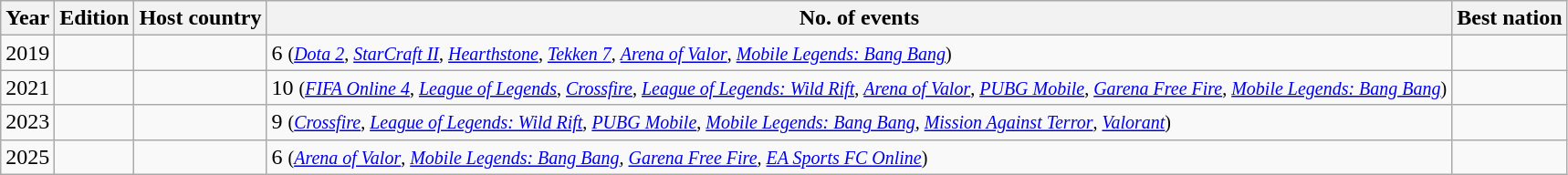<table class="wikitable">
<tr>
<th>Year</th>
<th>Edition</th>
<th>Host country</th>
<th>No. of events</th>
<th>Best nation</th>
</tr>
<tr>
<td>2019</td>
<td></td>
<td></td>
<td>6 <small>(<em><a href='#'>Dota 2</a></em>, <em><a href='#'>StarCraft II</a></em>, <em><a href='#'>Hearthstone</a></em>, <em><a href='#'>Tekken 7</a></em>, <em><a href='#'>Arena of Valor</a></em>, <em><a href='#'>Mobile Legends: Bang Bang</a></em>)</small></td>
<td></td>
</tr>
<tr>
<td>2021</td>
<td></td>
<td></td>
<td>10 <small>(<em><a href='#'>FIFA Online 4</a></em>, <em><a href='#'>League of Legends</a></em>, <a href='#'><em>Crossfire</em></a>, <em><a href='#'>League of Legends: Wild Rift</a></em>, <em><a href='#'>Arena of Valor</a></em>, <em><a href='#'>PUBG Mobile</a></em>, <a href='#'><em>Garena Free Fire</em></a>, <em><a href='#'>Mobile Legends: Bang Bang</a></em>)</small></td>
<td></td>
</tr>
<tr>
<td>2023</td>
<td></td>
<td></td>
<td>9 <small>(<a href='#'><em>Crossfire</em></a>, <em><a href='#'>League of Legends: Wild Rift</a></em>, <em><a href='#'>PUBG Mobile</a></em>, <em><a href='#'>Mobile Legends: Bang Bang</a></em>, <em><a href='#'>Mission Against Terror</a></em>, <em><a href='#'>Valorant</a></em>)</small></td>
<td></td>
</tr>
<tr>
<td>2025</td>
<td></td>
<td></td>
<td>6 <small>(<em><a href='#'>Arena of Valor</a></em>, <em><a href='#'>Mobile Legends: Bang Bang</a>, <a href='#'>Garena Free Fire</a>, <a href='#'>EA Sports FC Online</a></em>)</small></td>
<td></td>
</tr>
</table>
